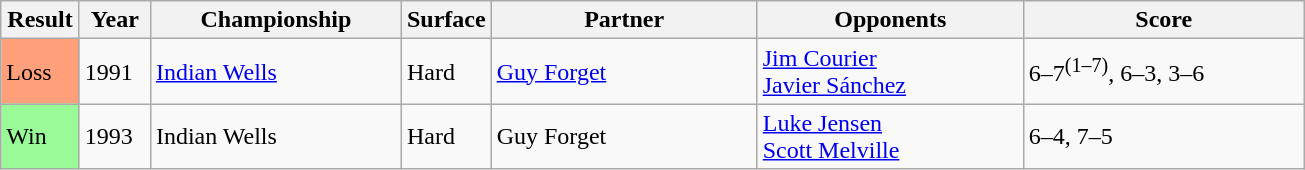<table class="sortable wikitable">
<tr>
<th style="width:45px">Result</th>
<th style="width:40px">Year</th>
<th style="width:160px">Championship</th>
<th style="width:50px">Surface</th>
<th style="width:170px">Partner</th>
<th style="width:170px">Opponents</th>
<th style="width:180px" class="unsortable">Score</th>
</tr>
<tr>
<td style="background:#ffa07a;">Loss</td>
<td>1991</td>
<td><a href='#'>Indian Wells</a></td>
<td>Hard</td>
<td> <a href='#'>Guy Forget</a></td>
<td> <a href='#'>Jim Courier</a> <br>  <a href='#'>Javier Sánchez</a></td>
<td>6–7<sup>(1–7)</sup>, 6–3, 3–6</td>
</tr>
<tr>
<td style="background:#98fb98;">Win</td>
<td>1993</td>
<td>Indian Wells</td>
<td>Hard</td>
<td> Guy Forget</td>
<td> <a href='#'>Luke Jensen</a> <br>  <a href='#'>Scott Melville</a></td>
<td>6–4, 7–5</td>
</tr>
</table>
